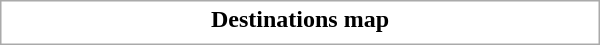<table class="collapsible uncollapsed" style="border:1px #aaa solid; width:25em; margin:0.2em auto">
<tr>
<th>Destinations map</th>
</tr>
<tr>
<td></td>
</tr>
</table>
